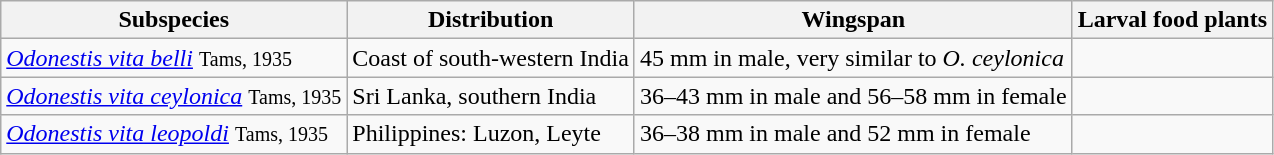<table class="wikitable">
<tr>
<th>Subspecies</th>
<th>Distribution</th>
<th>Wingspan</th>
<th>Larval food plants</th>
</tr>
<tr>
<td><em><a href='#'>Odonestis vita belli</a></em> <small>Tams, 1935</small></td>
<td>Coast of south-western India</td>
<td>45 mm in male, very similar to <em>O. ceylonica</em></td>
<td></td>
</tr>
<tr>
<td><em><a href='#'>Odonestis vita ceylonica</a></em> <small>Tams, 1935</small></td>
<td>Sri Lanka, southern India</td>
<td>36–43 mm in male and 56–58 mm in female</td>
<td></td>
</tr>
<tr>
<td><em><a href='#'>Odonestis vita leopoldi</a></em> <small>Tams, 1935</small></td>
<td>Philippines: Luzon, Leyte</td>
<td>36–38 mm in male and 52 mm in female</td>
<td></td>
</tr>
</table>
